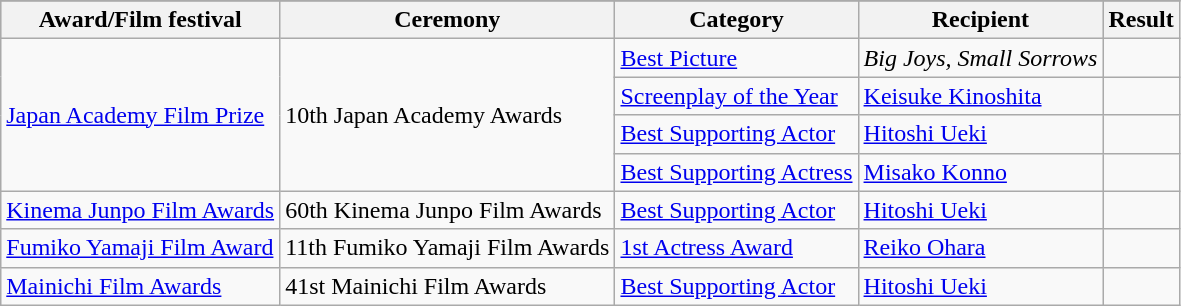<table class="wikitable">
<tr style="background:#ccc; text-align:center;">
</tr>
<tr style="background:#ccc; text-align:center;">
<th>Award/Film festival</th>
<th>Ceremony</th>
<th>Category</th>
<th>Recipient</th>
<th>Result</th>
</tr>
<tr>
<td rowspan="4"><a href='#'>Japan Academy Film Prize</a></td>
<td rowspan="4">10th Japan Academy Awards</td>
<td><a href='#'>Best Picture</a></td>
<td><em>Big Joys, Small Sorrows</em></td>
<td></td>
</tr>
<tr>
<td><a href='#'>Screenplay of the Year</a></td>
<td><a href='#'>Keisuke Kinoshita</a></td>
<td></td>
</tr>
<tr>
<td><a href='#'>Best Supporting Actor</a></td>
<td><a href='#'>Hitoshi Ueki</a></td>
<td></td>
</tr>
<tr>
<td><a href='#'>Best Supporting Actress</a></td>
<td><a href='#'>Misako Konno</a></td>
<td></td>
</tr>
<tr>
<td><a href='#'>Kinema Junpo Film Awards</a></td>
<td>60th Kinema Junpo Film Awards</td>
<td><a href='#'>Best Supporting Actor</a></td>
<td><a href='#'>Hitoshi Ueki</a></td>
<td></td>
</tr>
<tr>
<td><a href='#'>Fumiko Yamaji Film Award</a></td>
<td>11th Fumiko Yamaji Film Awards</td>
<td><a href='#'>1st Actress Award</a></td>
<td><a href='#'>Reiko Ohara</a></td>
<td></td>
</tr>
<tr>
<td><a href='#'>Mainichi Film Awards</a></td>
<td>41st Mainichi Film Awards</td>
<td><a href='#'>Best Supporting Actor</a></td>
<td><a href='#'>Hitoshi Ueki</a></td>
<td></td>
</tr>
</table>
